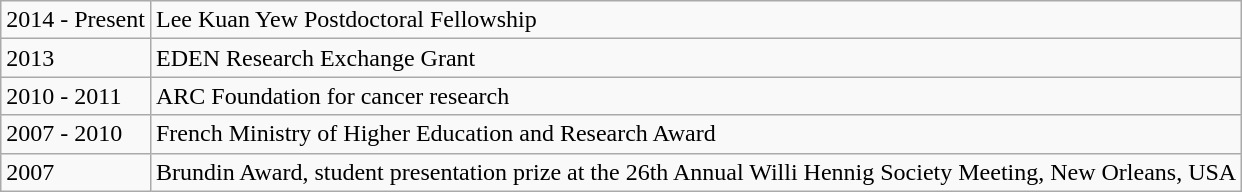<table class="wikitable">
<tr>
<td>2014 - Present</td>
<td>Lee Kuan Yew Postdoctoral Fellowship</td>
</tr>
<tr>
<td>2013</td>
<td>EDEN Research Exchange Grant</td>
</tr>
<tr>
<td>2010 - 2011</td>
<td>ARC Foundation for cancer research</td>
</tr>
<tr>
<td>2007 - 2010</td>
<td>French Ministry of Higher Education and Research Award</td>
</tr>
<tr>
<td>2007</td>
<td>Brundin Award, student presentation prize at the 26th Annual Willi Hennig Society Meeting, New Orleans, USA</td>
</tr>
</table>
